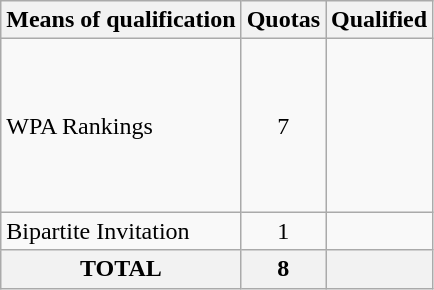<table class = "wikitable">
<tr>
<th>Means of qualification</th>
<th>Quotas</th>
<th>Qualified</th>
</tr>
<tr>
<td>WPA Rankings</td>
<td align="center">7</td>
<td><br><br><br><br><br><br></td>
</tr>
<tr>
<td>Bipartite Invitation</td>
<td align="center">1</td>
<td></td>
</tr>
<tr>
<th>TOTAL</th>
<th>8</th>
<th></th>
</tr>
</table>
